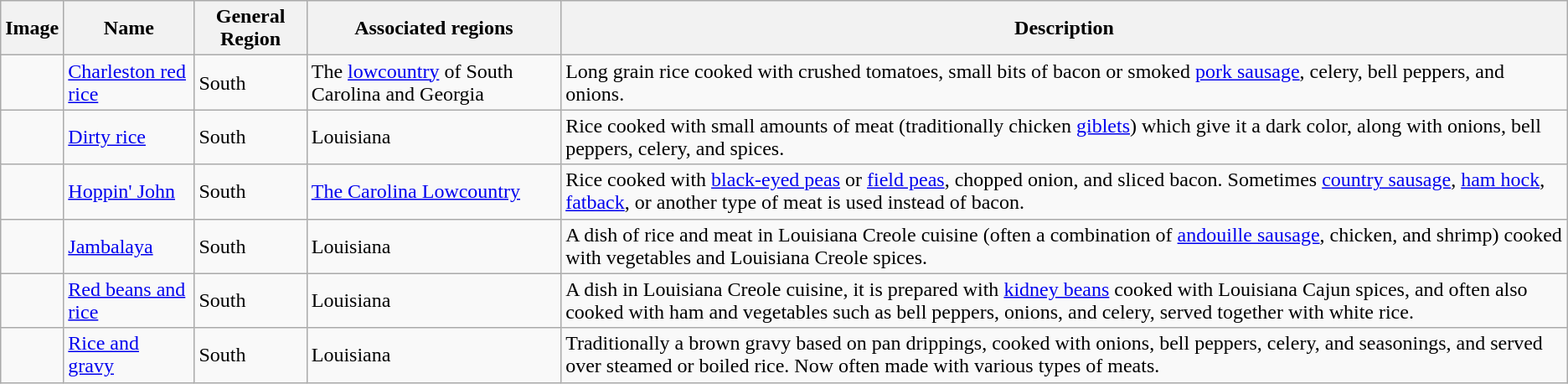<table class="wikitable sortable">
<tr>
<th class="unsortable">Image</th>
<th>Name</th>
<th>General Region</th>
<th>Associated regions</th>
<th class="unsortable">Description</th>
</tr>
<tr>
<td></td>
<td><a href='#'>Charleston red rice</a></td>
<td>South</td>
<td>The <a href='#'>lowcountry</a> of South Carolina and Georgia</td>
<td>Long grain rice cooked with crushed tomatoes, small bits of bacon or smoked <a href='#'>pork sausage</a>, celery, bell peppers, and onions.</td>
</tr>
<tr>
<td></td>
<td><a href='#'>Dirty rice</a></td>
<td>South</td>
<td>Louisiana</td>
<td>Rice cooked with small amounts of meat (traditionally chicken <a href='#'>giblets</a>) which give it a dark color, along with onions, bell peppers, celery, and spices.</td>
</tr>
<tr>
<td></td>
<td><a href='#'>Hoppin' John</a></td>
<td>South</td>
<td><a href='#'>The Carolina Lowcountry</a></td>
<td>Rice cooked with <a href='#'>black-eyed peas</a> or <a href='#'>field peas</a>, chopped onion, and sliced bacon.  Sometimes <a href='#'>country sausage</a>, <a href='#'>ham hock</a>, <a href='#'>fatback</a>, or another type of meat is used instead of bacon.</td>
</tr>
<tr>
<td></td>
<td><a href='#'>Jambalaya</a></td>
<td>South</td>
<td>Louisiana</td>
<td>A dish of rice and meat in Louisiana Creole cuisine (often a combination of <a href='#'>andouille sausage</a>, chicken, and shrimp) cooked with vegetables and Louisiana Creole spices.</td>
</tr>
<tr>
<td></td>
<td><a href='#'>Red beans and rice</a></td>
<td>South</td>
<td>Louisiana</td>
<td>A dish in Louisiana Creole cuisine, it is prepared with <a href='#'>kidney beans</a> cooked with Louisiana Cajun spices, and often also cooked with ham and vegetables such as bell peppers, onions, and celery, served together with white rice.</td>
</tr>
<tr>
<td></td>
<td><a href='#'>Rice and gravy</a></td>
<td>South</td>
<td>Louisiana</td>
<td>Traditionally a brown gravy based on pan drippings, cooked with onions, bell peppers, celery, and seasonings, and served over steamed or boiled rice.  Now often made with various types of meats.</td>
</tr>
</table>
